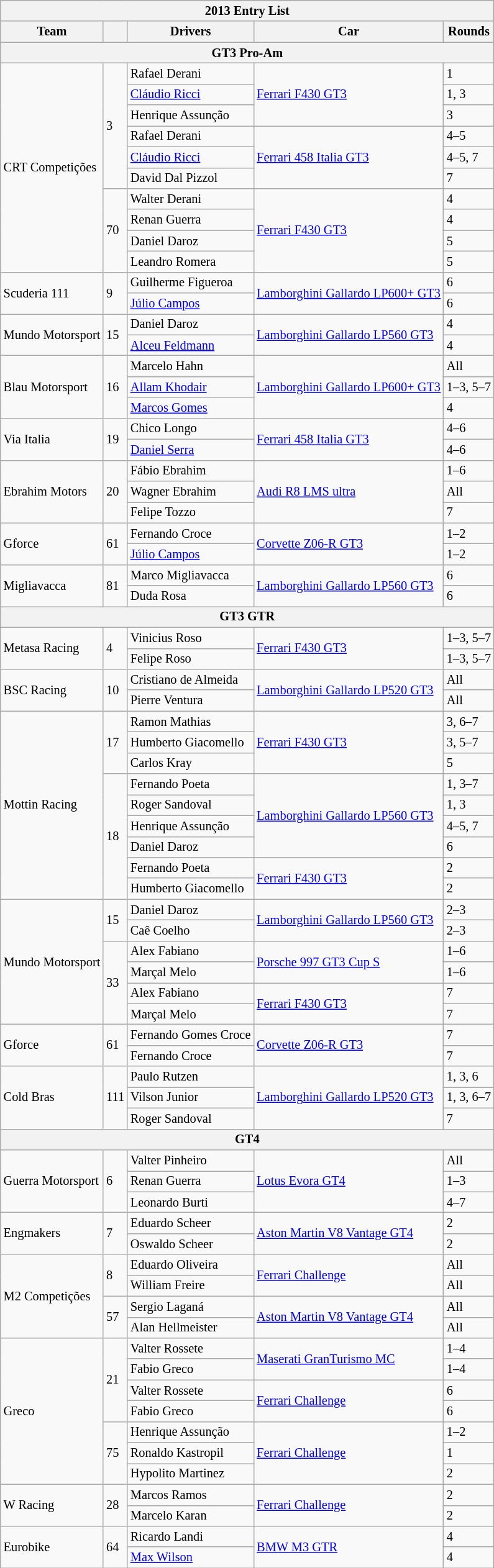<table class="wikitable" style="font-size:85%">
<tr>
<th colspan=5>2013 Entry List</th>
</tr>
<tr>
<th>Team</th>
<th></th>
<th>Drivers</th>
<th>Car</th>
<th>Rounds</th>
</tr>
<tr>
<th colspan=5>GT3 Pro-Am</th>
</tr>
<tr>
<td rowspan=10>CRT Competições</td>
<td rowspan=6>3</td>
<td>Rafael Derani</td>
<td rowspan=3><a href='#'>Ferrari F430 GT3</a></td>
<td>1</td>
</tr>
<tr>
<td><a href='#'>Cláudio Ricci</a></td>
<td>1, 3</td>
</tr>
<tr>
<td>Henrique Assunção</td>
<td>3</td>
</tr>
<tr>
<td>Rafael Derani</td>
<td rowspan=3><a href='#'>Ferrari 458 Italia GT3</a></td>
<td>4–5</td>
</tr>
<tr>
<td><a href='#'>Cláudio Ricci</a></td>
<td>4–5, 7</td>
</tr>
<tr>
<td>David Dal Pizzol</td>
<td>7</td>
</tr>
<tr>
<td rowspan=4>70</td>
<td>Walter Derani</td>
<td rowspan=4><a href='#'>Ferrari F430 GT3</a></td>
<td>4</td>
</tr>
<tr>
<td>Renan Guerra</td>
<td>4</td>
</tr>
<tr>
<td>Daniel Daroz</td>
<td>5</td>
</tr>
<tr>
<td>Leandro Romera</td>
<td>5</td>
</tr>
<tr>
<td rowspan=2>Scuderia 111</td>
<td rowspan=2>9</td>
<td>Guilherme Figueroa</td>
<td rowspan=2><a href='#'>Lamborghini Gallardo LP600+ GT3</a></td>
<td>6</td>
</tr>
<tr>
<td><a href='#'>Júlio Campos</a></td>
<td>6</td>
</tr>
<tr>
<td rowspan=2>Mundo Motorsport</td>
<td rowspan=2>15</td>
<td>Daniel Daroz</td>
<td rowspan=2><a href='#'>Lamborghini Gallardo LP560 GT3</a></td>
<td>4</td>
</tr>
<tr>
<td><a href='#'>Alceu Feldmann</a></td>
<td>4</td>
</tr>
<tr>
<td rowspan=3>Blau Motorsport</td>
<td rowspan=3>16</td>
<td>Marcelo Hahn</td>
<td rowspan=3><a href='#'>Lamborghini Gallardo LP600+ GT3</a></td>
<td>All</td>
</tr>
<tr>
<td><a href='#'>Allam Khodair</a></td>
<td>1–3, 5–7</td>
</tr>
<tr>
<td><a href='#'>Marcos Gomes</a></td>
<td>4</td>
</tr>
<tr>
<td rowspan=2>Via Italia</td>
<td rowspan=2>19</td>
<td>Chico Longo</td>
<td rowspan=2><a href='#'>Ferrari 458 Italia GT3</a></td>
<td>4–6</td>
</tr>
<tr>
<td><a href='#'>Daniel Serra</a></td>
<td>4–6</td>
</tr>
<tr>
<td rowspan=3>Ebrahim Motors</td>
<td rowspan=3>20</td>
<td>Fábio Ebrahim</td>
<td rowspan=3><a href='#'>Audi R8 LMS ultra</a></td>
<td>1–6</td>
</tr>
<tr>
<td>Wagner Ebrahim</td>
<td>All</td>
</tr>
<tr>
<td>Felipe Tozzo</td>
<td>7</td>
</tr>
<tr>
<td rowspan=2>Gforce</td>
<td rowspan=2>61</td>
<td>Fernando Croce</td>
<td rowspan=2><a href='#'>Corvette Z06-R GT3</a></td>
<td>1–2</td>
</tr>
<tr>
<td><a href='#'>Júlio Campos</a></td>
<td>1–2</td>
</tr>
<tr>
<td rowspan=2>Migliavacca</td>
<td rowspan=2>81</td>
<td>Marco Migliavacca</td>
<td rowspan=2><a href='#'>Lamborghini Gallardo LP560 GT3</a></td>
<td>6</td>
</tr>
<tr>
<td>Duda Rosa</td>
<td>6</td>
</tr>
<tr>
<th colspan=5>GT3 GTR</th>
</tr>
<tr>
<td rowspan=2>Metasa Racing</td>
<td rowspan=2>4</td>
<td>Vinicius Roso</td>
<td rowspan=2><a href='#'>Ferrari F430 GT3</a></td>
<td>1–3, 5–7</td>
</tr>
<tr>
<td>Felipe Roso</td>
<td>1–3, 5–7</td>
</tr>
<tr>
<td rowspan=2>BSC Racing</td>
<td rowspan=2>10</td>
<td>Cristiano de Almeida</td>
<td rowspan=2><a href='#'>Lamborghini Gallardo LP520 GT3</a></td>
<td>All</td>
</tr>
<tr>
<td>Pierre Ventura</td>
<td>All</td>
</tr>
<tr>
<td rowspan=9>Mottin Racing</td>
<td rowspan=3>17</td>
<td>Ramon Mathias</td>
<td rowspan=3><a href='#'>Ferrari F430 GT3</a></td>
<td>3, 6–7</td>
</tr>
<tr>
<td>Humberto Giacomello</td>
<td>3, 5–7</td>
</tr>
<tr>
<td>Carlos Kray</td>
<td>5</td>
</tr>
<tr>
<td rowspan=6>18</td>
<td>Fernando Poeta</td>
<td rowspan=4><a href='#'>Lamborghini Gallardo LP560 GT3</a></td>
<td>1, 3–7</td>
</tr>
<tr>
<td>Roger Sandoval</td>
<td>1, 3</td>
</tr>
<tr>
<td>Henrique Assunção</td>
<td>4–5, 7</td>
</tr>
<tr>
<td>Daniel Daroz</td>
<td>6</td>
</tr>
<tr>
<td>Fernando Poeta</td>
<td rowspan=2><a href='#'>Ferrari F430 GT3</a></td>
<td>2</td>
</tr>
<tr>
<td>Humberto Giacomello</td>
<td>2</td>
</tr>
<tr>
<td rowspan=6>Mundo Motorsport</td>
<td rowspan=2>15</td>
<td>Daniel Daroz</td>
<td rowspan=2><a href='#'>Lamborghini Gallardo LP560 GT3</a></td>
<td>2–3</td>
</tr>
<tr>
<td>Caê Coelho</td>
<td>2–3</td>
</tr>
<tr>
<td rowspan=4>33</td>
<td>Alex Fabiano</td>
<td rowspan=2><a href='#'>Porsche 997 GT3 Cup S</a></td>
<td>1–6</td>
</tr>
<tr>
<td>Marçal Melo</td>
<td>1–6</td>
</tr>
<tr>
<td>Alex Fabiano</td>
<td rowspan=2><a href='#'>Ferrari F430 GT3</a></td>
<td>7</td>
</tr>
<tr>
<td>Marçal Melo</td>
<td>7</td>
</tr>
<tr>
<td rowspan=2>Gforce</td>
<td rowspan=2>61</td>
<td>Fernando Gomes Croce</td>
<td rowspan=2><a href='#'>Corvette Z06-R GT3</a></td>
<td>7</td>
</tr>
<tr>
<td>Fernando Croce</td>
<td>7</td>
</tr>
<tr>
<td rowspan=3>Cold Bras</td>
<td rowspan=3>111</td>
<td>Paulo Rutzen</td>
<td rowspan=3><a href='#'>Lamborghini Gallardo LP520 GT3</a></td>
<td>1, 3, 6</td>
</tr>
<tr>
<td>Vilson Junior</td>
<td>1, 3, 6–7</td>
</tr>
<tr>
<td>Roger Sandoval</td>
<td>7</td>
</tr>
<tr>
<th colspan=5>GT4</th>
</tr>
<tr>
<td rowspan=3>Guerra Motorsport</td>
<td rowspan=3>6</td>
<td>Valter Pinheiro</td>
<td rowspan=3><a href='#'>Lotus Evora GT4</a></td>
<td>All</td>
</tr>
<tr>
<td>Renan Guerra</td>
<td>1–3</td>
</tr>
<tr>
<td>Leonardo Burti</td>
<td>4–7</td>
</tr>
<tr>
<td rowspan=2>Engmakers</td>
<td rowspan=2>7</td>
<td>Eduardo Scheer</td>
<td rowspan=2><a href='#'>Aston Martin V8 Vantage GT4</a></td>
<td>2</td>
</tr>
<tr>
<td>Oswaldo Scheer</td>
<td>2</td>
</tr>
<tr>
<td rowspan=4>M2 Competições</td>
<td rowspan=2>8</td>
<td>Eduardo Oliveira</td>
<td rowspan=2><a href='#'>Ferrari Challenge</a></td>
<td>All</td>
</tr>
<tr>
<td>William Freire</td>
<td>All</td>
</tr>
<tr>
<td rowspan=2>57</td>
<td>Sergio Laganá</td>
<td rowspan=2><a href='#'>Aston Martin V8 Vantage GT4</a></td>
<td>All</td>
</tr>
<tr>
<td>Alan Hellmeister</td>
<td>All</td>
</tr>
<tr>
<td rowspan=7>Greco</td>
<td rowspan=4>21</td>
<td>Valter Rossete</td>
<td rowspan=2><a href='#'>Maserati GranTurismo MC</a></td>
<td>1–4</td>
</tr>
<tr>
<td>Fabio Greco</td>
<td>1–4</td>
</tr>
<tr>
<td>Valter Rossete</td>
<td rowspan=2><a href='#'>Ferrari Challenge</a></td>
<td>6</td>
</tr>
<tr>
<td>Fabio Greco</td>
<td>6</td>
</tr>
<tr>
<td rowspan=3>75</td>
<td>Henrique Assunção</td>
<td rowspan=3><a href='#'>Ferrari Challenge</a></td>
<td>1–2</td>
</tr>
<tr>
<td>Ronaldo Kastropil</td>
<td>1</td>
</tr>
<tr>
<td>Hypolito Martinez</td>
<td>2</td>
</tr>
<tr>
<td rowspan=2>W Racing</td>
<td rowspan=2>28</td>
<td>Marcos Ramos</td>
<td rowspan=2><a href='#'>Ferrari Challenge</a></td>
<td>2</td>
</tr>
<tr>
<td>Marcelo Karan</td>
<td>2</td>
</tr>
<tr>
<td rowspan=2>Eurobike</td>
<td rowspan=2>64</td>
<td>Ricardo Landi</td>
<td rowspan=2><a href='#'>BMW M3 GTR</a></td>
<td>4</td>
</tr>
<tr>
<td><a href='#'>Max Wilson</a></td>
<td>4</td>
</tr>
</table>
